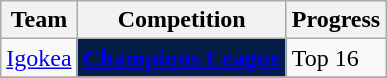<table class="wikitable sortable">
<tr>
<th>Team</th>
<th>Competition</th>
<th>Progress</th>
</tr>
<tr>
<td><a href='#'>Igokea</a></td>
<td style="background-color:#071D49;color:#D0D3D4;text-align:center"><strong><a href='#'><span>Champions League</span></a></strong></td>
<td>Top 16</td>
</tr>
<tr>
</tr>
</table>
